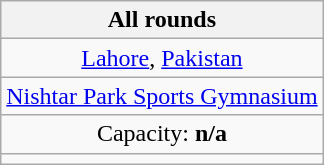<table class=wikitable style=text-align:center>
<tr>
<th>All rounds</th>
</tr>
<tr>
<td><a href='#'>Lahore</a>, <a href='#'>Pakistan</a></td>
</tr>
<tr>
<td><a href='#'>Nishtar Park Sports Gymnasium</a></td>
</tr>
<tr>
<td>Capacity: <strong>n/a</strong></td>
</tr>
<tr>
<td></td>
</tr>
</table>
